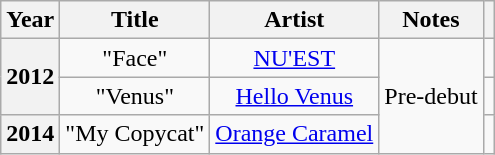<table class="wikitable plainrowheaders sortable" style="text-align:center">
<tr>
<th scope="col">Year</th>
<th scope="col">Title</th>
<th scope="col">Artist</th>
<th scope="col">Notes</th>
<th scope="col" class="unsortable"></th>
</tr>
<tr>
<th scope="row" rowspan="2">2012</th>
<td>"Face"</td>
<td><a href='#'>NU'EST</a></td>
<td rowspan="3">Pre-debut</td>
<td></td>
</tr>
<tr>
<td>"Venus"</td>
<td><a href='#'>Hello Venus</a></td>
<td></td>
</tr>
<tr>
<th scope="row">2014</th>
<td>"My Copycat"</td>
<td><a href='#'>Orange Caramel</a></td>
<td></td>
</tr>
</table>
